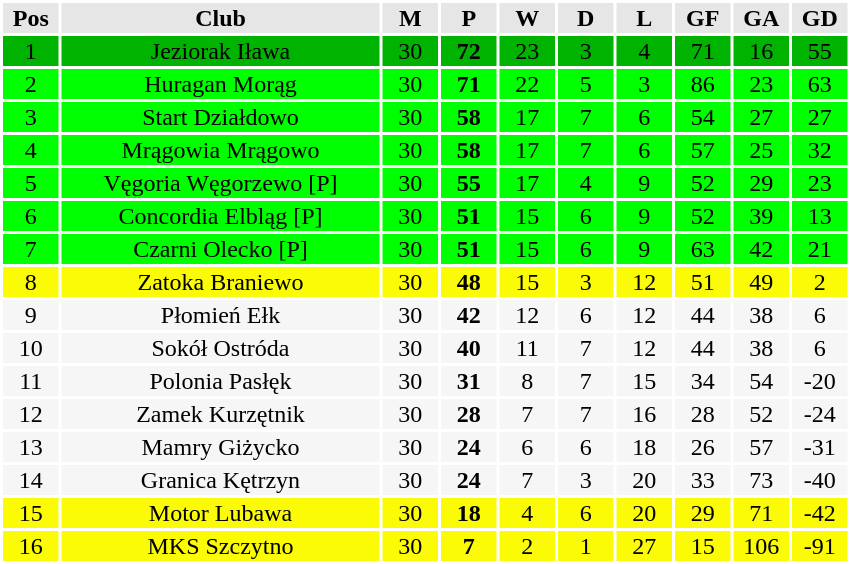<table class="toccolours" style="margin: 0;background:#ffffff;">
<tr bgcolor=#e6e6e6>
<th width=35px>Pos</th>
<th width=210px>Club</th>
<th width=35px>M</th>
<th width=35px>P</th>
<th width=35px>W</th>
<th width=35px>D</th>
<th width=35px>L</th>
<th width=35px>GF</th>
<th width=35px>GA</th>
<th width=35px>GD</th>
</tr>
<tr align=center bgcolor=#00b300>
<td>1</td>
<td>Jeziorak Iława</td>
<td>30</td>
<td><strong>72</strong></td>
<td>23</td>
<td>3</td>
<td>4</td>
<td>71</td>
<td>16</td>
<td>55</td>
</tr>
<tr align=center bgcolor=#00FF00>
<td>2</td>
<td>Huragan Morąg</td>
<td>30</td>
<td><strong>71</strong></td>
<td>22</td>
<td>5</td>
<td>3</td>
<td>86</td>
<td>23</td>
<td>63</td>
</tr>
<tr align=center bgcolor=#00FF00>
<td>3</td>
<td>Start Działdowo</td>
<td>30</td>
<td><strong>58</strong></td>
<td>17</td>
<td>7</td>
<td>6</td>
<td>54</td>
<td>27</td>
<td>27</td>
</tr>
<tr align=center bgcolor=#00FF00>
<td>4</td>
<td>Mrągowia Mrągowo</td>
<td>30</td>
<td><strong>58</strong></td>
<td>17</td>
<td>7</td>
<td>6</td>
<td>57</td>
<td>25</td>
<td>32</td>
</tr>
<tr align=center bgcolor=#00FF00>
<td>5</td>
<td>Vęgoria Węgorzewo [P]</td>
<td>30</td>
<td><strong>55</strong></td>
<td>17</td>
<td>4</td>
<td>9</td>
<td>52</td>
<td>29</td>
<td>23</td>
</tr>
<tr align=center bgcolor=#00FF00>
<td>6</td>
<td>Concordia Elbląg [P]</td>
<td>30</td>
<td><strong>51</strong></td>
<td>15</td>
<td>6</td>
<td>9</td>
<td>52</td>
<td>39</td>
<td>13</td>
</tr>
<tr align=center bgcolor=#00FF00>
<td>7</td>
<td>Czarni Olecko [P]</td>
<td>30</td>
<td><strong>51</strong></td>
<td>15</td>
<td>6</td>
<td>9</td>
<td>63</td>
<td>42</td>
<td>21</td>
</tr>
<tr align=center bgcolor=#fbfb05>
<td>8</td>
<td>Zatoka Braniewo</td>
<td>30</td>
<td><strong>48</strong></td>
<td>15</td>
<td>3</td>
<td>12</td>
<td>51</td>
<td>49</td>
<td>2</td>
</tr>
<tr align=center bgcolor=#f6f6f6>
<td>9</td>
<td>Płomień Ełk</td>
<td>30</td>
<td><strong>42</strong></td>
<td>12</td>
<td>6</td>
<td>12</td>
<td>44</td>
<td>38</td>
<td>6</td>
</tr>
<tr align=center bgcolor=#f6f6f6>
<td>10</td>
<td>Sokół Ostróda</td>
<td>30</td>
<td><strong>40</strong></td>
<td>11</td>
<td>7</td>
<td>12</td>
<td>44</td>
<td>38</td>
<td>6</td>
</tr>
<tr align=center bgcolor=#f6f6f6>
<td>11</td>
<td>Polonia Pasłęk</td>
<td>30</td>
<td><strong>31</strong></td>
<td>8</td>
<td>7</td>
<td>15</td>
<td>34</td>
<td>54</td>
<td>-20</td>
</tr>
<tr align=center bgcolor=#f6f6f6>
<td>12</td>
<td>Zamek Kurzętnik</td>
<td>30</td>
<td><strong>28</strong></td>
<td>7</td>
<td>7</td>
<td>16</td>
<td>28</td>
<td>52</td>
<td>-24</td>
</tr>
<tr align=center bgcolor=#f6f6f6>
<td>13</td>
<td>Mamry Giżycko</td>
<td>30</td>
<td><strong>24</strong></td>
<td>6</td>
<td>6</td>
<td>18</td>
<td>26</td>
<td>57</td>
<td>-31</td>
</tr>
<tr align=center bgcolor=#f6f6f6>
<td>14</td>
<td>Granica Kętrzyn</td>
<td>30</td>
<td><strong>24</strong></td>
<td>7</td>
<td>3</td>
<td>20</td>
<td>33</td>
<td>73</td>
<td>-40</td>
</tr>
<tr align=center bgcolor=#fbfb05>
<td>15</td>
<td>Motor Lubawa</td>
<td>30</td>
<td><strong>18</strong></td>
<td>4</td>
<td>6</td>
<td>20</td>
<td>29</td>
<td>71</td>
<td>-42</td>
</tr>
<tr align=center bgcolor=#fbfb05>
<td>16</td>
<td>MKS Szczytno</td>
<td>30</td>
<td><strong>7</strong></td>
<td>2</td>
<td>1</td>
<td>27</td>
<td>15</td>
<td>106</td>
<td>-91</td>
</tr>
</table>
